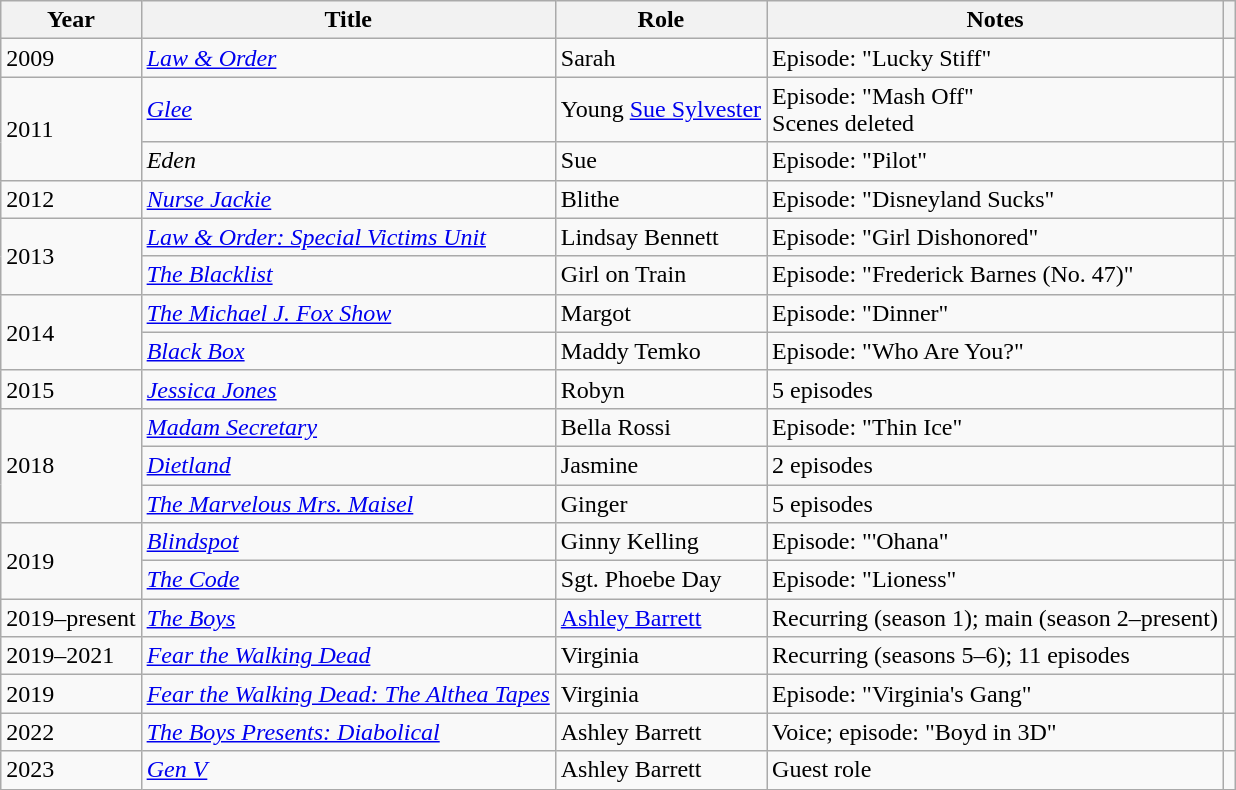<table class="wikitable">
<tr>
<th>Year</th>
<th>Title</th>
<th>Role</th>
<th class="unsortable">Notes</th>
<th class="unsortable"></th>
</tr>
<tr>
<td>2009</td>
<td><em><a href='#'>Law & Order</a></em></td>
<td>Sarah</td>
<td>Episode: "Lucky Stiff"</td>
<td></td>
</tr>
<tr>
<td rowspan=2>2011</td>
<td><em><a href='#'>Glee</a></em></td>
<td>Young <a href='#'>Sue Sylvester</a></td>
<td>Episode: "Mash Off" <br> Scenes deleted</td>
<td></td>
</tr>
<tr>
<td><em>Eden</em></td>
<td>Sue</td>
<td>Episode: "Pilot"</td>
<td></td>
</tr>
<tr>
<td>2012</td>
<td><em><a href='#'>Nurse Jackie</a></em></td>
<td>Blithe</td>
<td>Episode: "Disneyland Sucks"</td>
<td></td>
</tr>
<tr>
<td rowspan=2>2013</td>
<td><em><a href='#'>Law & Order: Special Victims Unit</a></em></td>
<td>Lindsay Bennett</td>
<td>Episode: "Girl Dishonored"</td>
<td></td>
</tr>
<tr>
<td><em><a href='#'>The Blacklist</a></em></td>
<td>Girl on Train</td>
<td>Episode: "Frederick Barnes (No. 47)"</td>
<td></td>
</tr>
<tr>
<td rowspan=2>2014</td>
<td><em><a href='#'>The Michael J. Fox Show</a></em></td>
<td>Margot</td>
<td>Episode: "Dinner"</td>
<td></td>
</tr>
<tr>
<td><em><a href='#'>Black Box</a></em></td>
<td>Maddy Temko</td>
<td>Episode: "Who Are You?"</td>
<td></td>
</tr>
<tr>
<td>2015</td>
<td><em><a href='#'>Jessica Jones</a></em></td>
<td>Robyn</td>
<td>5 episodes</td>
<td></td>
</tr>
<tr>
<td rowspan="3">2018</td>
<td><a href='#'><em>Madam Secretary</em></a></td>
<td>Bella Rossi</td>
<td>Episode: "Thin Ice"</td>
<td></td>
</tr>
<tr>
<td><em><a href='#'>Dietland</a></em></td>
<td>Jasmine</td>
<td>2 episodes</td>
<td></td>
</tr>
<tr>
<td><em><a href='#'>The Marvelous Mrs. Maisel</a></em></td>
<td>Ginger</td>
<td>5 episodes</td>
<td></td>
</tr>
<tr>
<td rowspan=2>2019</td>
<td><em><a href='#'>Blindspot</a></em></td>
<td>Ginny Kelling</td>
<td>Episode: "'Ohana"</td>
<td></td>
</tr>
<tr>
<td><em><a href='#'>The Code</a></em></td>
<td>Sgt. Phoebe Day</td>
<td>Episode: "Lioness"</td>
<td></td>
</tr>
<tr>
<td>2019–present</td>
<td><em><a href='#'>The Boys</a></em></td>
<td><a href='#'>Ashley Barrett</a></td>
<td>Recurring (season 1); main (season 2–present)</td>
<td></td>
</tr>
<tr>
<td>2019–2021</td>
<td><em><a href='#'>Fear the Walking Dead</a></em></td>
<td>Virginia</td>
<td>Recurring (seasons 5–6); 11 episodes</td>
<td></td>
</tr>
<tr>
<td>2019</td>
<td><em><a href='#'>Fear the Walking Dead: The Althea Tapes</a></em></td>
<td>Virginia</td>
<td>Episode: "Virginia's Gang"</td>
<td></td>
</tr>
<tr>
<td>2022</td>
<td><em><a href='#'>The Boys Presents: Diabolical</a></em></td>
<td>Ashley Barrett</td>
<td>Voice; episode: "Boyd in 3D"</td>
<td></td>
</tr>
<tr>
<td>2023</td>
<td><em><a href='#'>Gen V</a></em></td>
<td>Ashley Barrett</td>
<td>Guest role</td>
<td></td>
</tr>
</table>
